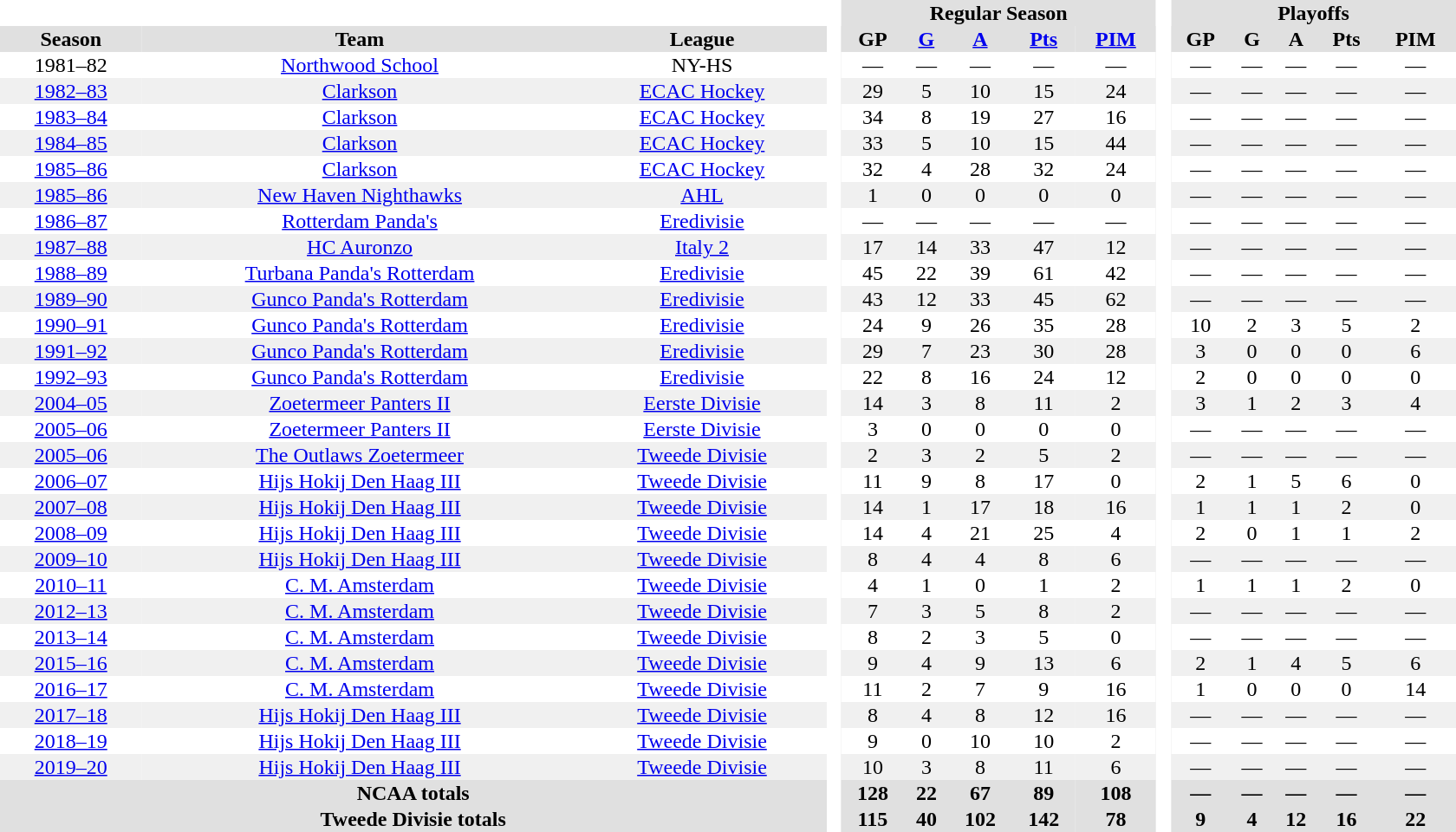<table border="0" cellpadding="1" cellspacing="0" style="text-align:center; width:70em">
<tr bgcolor="#e0e0e0">
<th colspan="3"  bgcolor="#ffffff"> </th>
<th rowspan="99" bgcolor="#ffffff"> </th>
<th colspan="5">Regular Season</th>
<th rowspan="99" bgcolor="#ffffff"> </th>
<th colspan="5">Playoffs</th>
</tr>
<tr bgcolor="#e0e0e0">
<th>Season</th>
<th>Team</th>
<th>League</th>
<th>GP</th>
<th><a href='#'>G</a></th>
<th><a href='#'>A</a></th>
<th><a href='#'>Pts</a></th>
<th><a href='#'>PIM</a></th>
<th>GP</th>
<th>G</th>
<th>A</th>
<th>Pts</th>
<th>PIM</th>
</tr>
<tr>
<td>1981–82</td>
<td><a href='#'>Northwood School</a></td>
<td>NY-HS</td>
<td>—</td>
<td>—</td>
<td>—</td>
<td>—</td>
<td>—</td>
<td>—</td>
<td>—</td>
<td>—</td>
<td>—</td>
<td>—</td>
</tr>
<tr bgcolor="f0f0f0">
<td><a href='#'>1982–83</a></td>
<td><a href='#'>Clarkson</a></td>
<td><a href='#'>ECAC Hockey</a></td>
<td>29</td>
<td>5</td>
<td>10</td>
<td>15</td>
<td>24</td>
<td>—</td>
<td>—</td>
<td>—</td>
<td>—</td>
<td>—</td>
</tr>
<tr>
<td><a href='#'>1983–84</a></td>
<td><a href='#'>Clarkson</a></td>
<td><a href='#'>ECAC Hockey</a></td>
<td>34</td>
<td>8</td>
<td>19</td>
<td>27</td>
<td>16</td>
<td>—</td>
<td>—</td>
<td>—</td>
<td>—</td>
<td>—</td>
</tr>
<tr bgcolor="f0f0f0">
<td><a href='#'>1984–85</a></td>
<td><a href='#'>Clarkson</a></td>
<td><a href='#'>ECAC Hockey</a></td>
<td>33</td>
<td>5</td>
<td>10</td>
<td>15</td>
<td>44</td>
<td>—</td>
<td>—</td>
<td>—</td>
<td>—</td>
<td>—</td>
</tr>
<tr>
<td><a href='#'>1985–86</a></td>
<td><a href='#'>Clarkson</a></td>
<td><a href='#'>ECAC Hockey</a></td>
<td>32</td>
<td>4</td>
<td>28</td>
<td>32</td>
<td>24</td>
<td>—</td>
<td>—</td>
<td>—</td>
<td>—</td>
<td>—</td>
</tr>
<tr bgcolor="f0f0f0">
<td><a href='#'>1985–86</a></td>
<td><a href='#'>New Haven Nighthawks</a></td>
<td><a href='#'>AHL</a></td>
<td>1</td>
<td>0</td>
<td>0</td>
<td>0</td>
<td>0</td>
<td>—</td>
<td>—</td>
<td>—</td>
<td>—</td>
<td>—</td>
</tr>
<tr>
<td><a href='#'>1986–87</a></td>
<td><a href='#'>Rotterdam Panda's</a></td>
<td><a href='#'>Eredivisie</a></td>
<td>—</td>
<td>—</td>
<td>—</td>
<td>—</td>
<td>—</td>
<td>—</td>
<td>—</td>
<td>—</td>
<td>—</td>
<td>—</td>
</tr>
<tr bgcolor="f0f0f0">
<td><a href='#'>1987–88</a></td>
<td><a href='#'>HC Auronzo</a></td>
<td><a href='#'>Italy 2</a></td>
<td>17</td>
<td>14</td>
<td>33</td>
<td>47</td>
<td>12</td>
<td>—</td>
<td>—</td>
<td>—</td>
<td>—</td>
<td>—</td>
</tr>
<tr>
<td><a href='#'>1988–89</a></td>
<td><a href='#'>Turbana Panda's Rotterdam</a></td>
<td><a href='#'>Eredivisie</a></td>
<td>45</td>
<td>22</td>
<td>39</td>
<td>61</td>
<td>42</td>
<td>—</td>
<td>—</td>
<td>—</td>
<td>—</td>
<td>—</td>
</tr>
<tr bgcolor="f0f0f0">
<td><a href='#'>1989–90</a></td>
<td><a href='#'>Gunco Panda's Rotterdam</a></td>
<td><a href='#'>Eredivisie</a></td>
<td>43</td>
<td>12</td>
<td>33</td>
<td>45</td>
<td>62</td>
<td>—</td>
<td>—</td>
<td>—</td>
<td>—</td>
<td>—</td>
</tr>
<tr>
<td><a href='#'>1990–91</a></td>
<td><a href='#'>Gunco Panda's Rotterdam</a></td>
<td><a href='#'>Eredivisie</a></td>
<td>24</td>
<td>9</td>
<td>26</td>
<td>35</td>
<td>28</td>
<td>10</td>
<td>2</td>
<td>3</td>
<td>5</td>
<td>2</td>
</tr>
<tr bgcolor="f0f0f0">
<td><a href='#'>1991–92</a></td>
<td><a href='#'>Gunco Panda's Rotterdam</a></td>
<td><a href='#'>Eredivisie</a></td>
<td>29</td>
<td>7</td>
<td>23</td>
<td>30</td>
<td>28</td>
<td>3</td>
<td>0</td>
<td>0</td>
<td>0</td>
<td>6</td>
</tr>
<tr>
<td><a href='#'>1992–93</a></td>
<td><a href='#'>Gunco Panda's Rotterdam</a></td>
<td><a href='#'>Eredivisie</a></td>
<td>22</td>
<td>8</td>
<td>16</td>
<td>24</td>
<td>12</td>
<td>2</td>
<td>0</td>
<td>0</td>
<td>0</td>
<td>0</td>
</tr>
<tr bgcolor="f0f0f0">
<td><a href='#'>2004–05</a></td>
<td><a href='#'>Zoetermeer Panters II</a></td>
<td><a href='#'>Eerste Divisie</a></td>
<td>14</td>
<td>3</td>
<td>8</td>
<td>11</td>
<td>2</td>
<td>3</td>
<td>1</td>
<td>2</td>
<td>3</td>
<td>4</td>
</tr>
<tr>
<td><a href='#'>2005–06</a></td>
<td><a href='#'>Zoetermeer Panters II</a></td>
<td><a href='#'>Eerste Divisie</a></td>
<td>3</td>
<td>0</td>
<td>0</td>
<td>0</td>
<td>0</td>
<td>—</td>
<td>—</td>
<td>—</td>
<td>—</td>
<td>—</td>
</tr>
<tr bgcolor="f0f0f0">
<td><a href='#'>2005–06</a></td>
<td><a href='#'>The Outlaws Zoetermeer</a></td>
<td><a href='#'>Tweede Divisie</a></td>
<td>2</td>
<td>3</td>
<td>2</td>
<td>5</td>
<td>2</td>
<td>—</td>
<td>—</td>
<td>—</td>
<td>—</td>
<td>—</td>
</tr>
<tr>
<td><a href='#'>2006–07</a></td>
<td><a href='#'>Hijs Hokij Den Haag III</a></td>
<td><a href='#'>Tweede Divisie</a></td>
<td>11</td>
<td>9</td>
<td>8</td>
<td>17</td>
<td>0</td>
<td>2</td>
<td>1</td>
<td>5</td>
<td>6</td>
<td>0</td>
</tr>
<tr bgcolor="f0f0f0">
<td><a href='#'>2007–08</a></td>
<td><a href='#'>Hijs Hokij Den Haag III</a></td>
<td><a href='#'>Tweede Divisie</a></td>
<td>14</td>
<td>1</td>
<td>17</td>
<td>18</td>
<td>16</td>
<td>1</td>
<td>1</td>
<td>1</td>
<td>2</td>
<td>0</td>
</tr>
<tr>
<td><a href='#'>2008–09</a></td>
<td><a href='#'>Hijs Hokij Den Haag III</a></td>
<td><a href='#'>Tweede Divisie</a></td>
<td>14</td>
<td>4</td>
<td>21</td>
<td>25</td>
<td>4</td>
<td>2</td>
<td>0</td>
<td>1</td>
<td>1</td>
<td>2</td>
</tr>
<tr bgcolor="f0f0f0">
<td><a href='#'>2009–10</a></td>
<td><a href='#'>Hijs Hokij Den Haag III</a></td>
<td><a href='#'>Tweede Divisie</a></td>
<td>8</td>
<td>4</td>
<td>4</td>
<td>8</td>
<td>6</td>
<td>—</td>
<td>—</td>
<td>—</td>
<td>—</td>
<td>—</td>
</tr>
<tr>
<td><a href='#'>2010–11</a></td>
<td><a href='#'>C. M. Amsterdam</a></td>
<td><a href='#'>Tweede Divisie</a></td>
<td>4</td>
<td>1</td>
<td>0</td>
<td>1</td>
<td>2</td>
<td>1</td>
<td>1</td>
<td>1</td>
<td>2</td>
<td>0</td>
</tr>
<tr bgcolor="f0f0f0">
<td><a href='#'>2012–13</a></td>
<td><a href='#'>C. M. Amsterdam</a></td>
<td><a href='#'>Tweede Divisie</a></td>
<td>7</td>
<td>3</td>
<td>5</td>
<td>8</td>
<td>2</td>
<td>—</td>
<td>—</td>
<td>—</td>
<td>—</td>
<td>—</td>
</tr>
<tr>
<td><a href='#'>2013–14</a></td>
<td><a href='#'>C. M. Amsterdam</a></td>
<td><a href='#'>Tweede Divisie</a></td>
<td>8</td>
<td>2</td>
<td>3</td>
<td>5</td>
<td>0</td>
<td>—</td>
<td>—</td>
<td>—</td>
<td>—</td>
<td>—</td>
</tr>
<tr bgcolor="f0f0f0">
<td><a href='#'>2015–16</a></td>
<td><a href='#'>C. M. Amsterdam</a></td>
<td><a href='#'>Tweede Divisie</a></td>
<td>9</td>
<td>4</td>
<td>9</td>
<td>13</td>
<td>6</td>
<td>2</td>
<td>1</td>
<td>4</td>
<td>5</td>
<td>6</td>
</tr>
<tr>
<td><a href='#'>2016–17</a></td>
<td><a href='#'>C. M. Amsterdam</a></td>
<td><a href='#'>Tweede Divisie</a></td>
<td>11</td>
<td>2</td>
<td>7</td>
<td>9</td>
<td>16</td>
<td>1</td>
<td>0</td>
<td>0</td>
<td>0</td>
<td>14</td>
</tr>
<tr bgcolor="f0f0f0">
<td><a href='#'>2017–18</a></td>
<td><a href='#'>Hijs Hokij Den Haag III</a></td>
<td><a href='#'>Tweede Divisie</a></td>
<td>8</td>
<td>4</td>
<td>8</td>
<td>12</td>
<td>16</td>
<td>—</td>
<td>—</td>
<td>—</td>
<td>—</td>
<td>—</td>
</tr>
<tr>
<td><a href='#'>2018–19</a></td>
<td><a href='#'>Hijs Hokij Den Haag III</a></td>
<td><a href='#'>Tweede Divisie</a></td>
<td>9</td>
<td>0</td>
<td>10</td>
<td>10</td>
<td>2</td>
<td>—</td>
<td>—</td>
<td>—</td>
<td>—</td>
<td>—</td>
</tr>
<tr bgcolor="f0f0f0">
<td><a href='#'>2019–20</a></td>
<td><a href='#'>Hijs Hokij Den Haag III</a></td>
<td><a href='#'>Tweede Divisie</a></td>
<td>10</td>
<td>3</td>
<td>8</td>
<td>11</td>
<td>6</td>
<td>—</td>
<td>—</td>
<td>—</td>
<td>—</td>
<td>—</td>
</tr>
<tr bgcolor="#e0e0e0">
<th colspan="3">NCAA totals</th>
<th>128</th>
<th>22</th>
<th>67</th>
<th>89</th>
<th>108</th>
<th>—</th>
<th>—</th>
<th>—</th>
<th>—</th>
<th>—</th>
</tr>
<tr bgcolor="#e0e0e0">
<th colspan="3">Tweede Divisie totals</th>
<th>115</th>
<th>40</th>
<th>102</th>
<th>142</th>
<th>78</th>
<th>9</th>
<th>4</th>
<th>12</th>
<th>16</th>
<th>22</th>
</tr>
</table>
